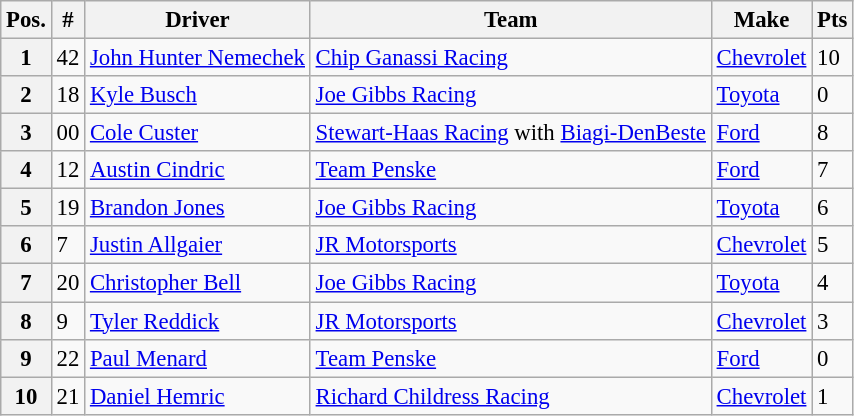<table class="wikitable" style="font-size:95%">
<tr>
<th>Pos.</th>
<th>#</th>
<th>Driver</th>
<th>Team</th>
<th>Make</th>
<th>Pts</th>
</tr>
<tr>
<th>1</th>
<td>42</td>
<td><a href='#'>John Hunter Nemechek</a></td>
<td><a href='#'>Chip Ganassi Racing</a></td>
<td><a href='#'>Chevrolet</a></td>
<td>10</td>
</tr>
<tr>
<th>2</th>
<td>18</td>
<td><a href='#'>Kyle Busch</a></td>
<td><a href='#'>Joe Gibbs Racing</a></td>
<td><a href='#'>Toyota</a></td>
<td>0</td>
</tr>
<tr>
<th>3</th>
<td>00</td>
<td><a href='#'>Cole Custer</a></td>
<td><a href='#'>Stewart-Haas Racing</a> with <a href='#'>Biagi-DenBeste</a></td>
<td><a href='#'>Ford</a></td>
<td>8</td>
</tr>
<tr>
<th>4</th>
<td>12</td>
<td><a href='#'>Austin Cindric</a></td>
<td><a href='#'>Team Penske</a></td>
<td><a href='#'>Ford</a></td>
<td>7</td>
</tr>
<tr>
<th>5</th>
<td>19</td>
<td><a href='#'>Brandon Jones</a></td>
<td><a href='#'>Joe Gibbs Racing</a></td>
<td><a href='#'>Toyota</a></td>
<td>6</td>
</tr>
<tr>
<th>6</th>
<td>7</td>
<td><a href='#'>Justin Allgaier</a></td>
<td><a href='#'>JR Motorsports</a></td>
<td><a href='#'>Chevrolet</a></td>
<td>5</td>
</tr>
<tr>
<th>7</th>
<td>20</td>
<td><a href='#'>Christopher Bell</a></td>
<td><a href='#'>Joe Gibbs Racing</a></td>
<td><a href='#'>Toyota</a></td>
<td>4</td>
</tr>
<tr>
<th>8</th>
<td>9</td>
<td><a href='#'>Tyler Reddick</a></td>
<td><a href='#'>JR Motorsports</a></td>
<td><a href='#'>Chevrolet</a></td>
<td>3</td>
</tr>
<tr>
<th>9</th>
<td>22</td>
<td><a href='#'>Paul Menard</a></td>
<td><a href='#'>Team Penske</a></td>
<td><a href='#'>Ford</a></td>
<td>0</td>
</tr>
<tr>
<th>10</th>
<td>21</td>
<td><a href='#'>Daniel Hemric</a></td>
<td><a href='#'>Richard Childress Racing</a></td>
<td><a href='#'>Chevrolet</a></td>
<td>1</td>
</tr>
</table>
